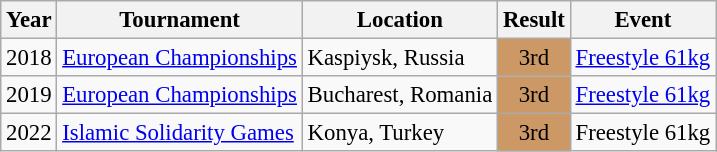<table class="wikitable" style="font-size:95%;">
<tr>
<th>Year</th>
<th>Tournament</th>
<th>Location</th>
<th>Result</th>
<th>Event</th>
</tr>
<tr>
<td>2018</td>
<td><a href='#'>European Championships</a></td>
<td>Kaspiysk, Russia</td>
<td align="center" bgcolor="cc9966">3rd</td>
<td><a href='#'>Freestyle 61kg</a></td>
</tr>
<tr>
<td>2019</td>
<td><a href='#'>European Championships</a></td>
<td>Bucharest, Romania</td>
<td align="center" bgcolor="cc9966">3rd</td>
<td><a href='#'>Freestyle 61kg</a></td>
</tr>
<tr>
<td>2022</td>
<td><a href='#'>Islamic Solidarity Games</a></td>
<td>Konya, Turkey</td>
<td align="center" bgcolor="cc9966">3rd</td>
<td>Freestyle 61kg</td>
</tr>
</table>
